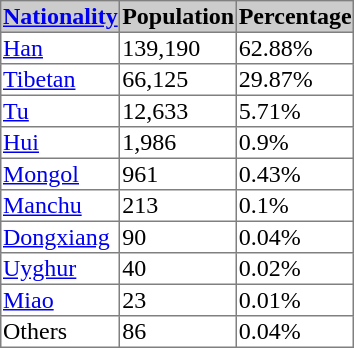<table border=1 style="border-collapse: collapse;">
<tr bgcolor=cccccc>
<th><a href='#'>Nationality</a></th>
<th>Population</th>
<th>Percentage</th>
</tr>
<tr>
<td><a href='#'>Han</a></td>
<td>139,190</td>
<td>62.88%</td>
</tr>
<tr>
<td><a href='#'>Tibetan</a></td>
<td>66,125</td>
<td>29.87%</td>
</tr>
<tr>
<td><a href='#'>Tu</a></td>
<td>12,633</td>
<td>5.71%</td>
</tr>
<tr>
<td><a href='#'>Hui</a></td>
<td>1,986</td>
<td>0.9%</td>
</tr>
<tr>
<td><a href='#'>Mongol</a></td>
<td>961</td>
<td>0.43%</td>
</tr>
<tr>
<td><a href='#'>Manchu</a></td>
<td>213</td>
<td>0.1%</td>
</tr>
<tr>
<td><a href='#'>Dongxiang</a></td>
<td>90</td>
<td>0.04%</td>
</tr>
<tr>
<td><a href='#'>Uyghur</a></td>
<td>40</td>
<td>0.02%</td>
</tr>
<tr>
<td><a href='#'>Miao</a></td>
<td>23</td>
<td>0.01%</td>
</tr>
<tr>
<td>Others</td>
<td>86</td>
<td>0.04%</td>
</tr>
</table>
